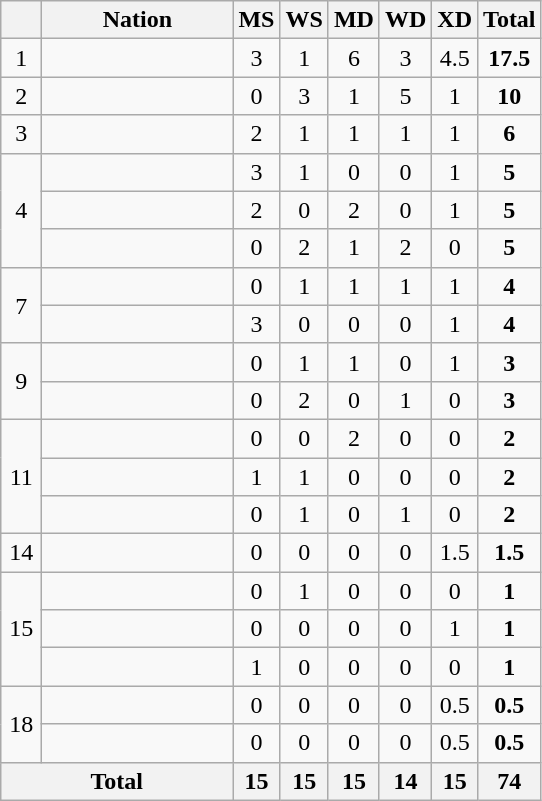<table class="wikitable" style="text-align:center">
<tr>
<th width="20"></th>
<th width="120">Nation</th>
<th width="20">MS</th>
<th width="20">WS</th>
<th width="20">MD</th>
<th width="20">WD</th>
<th width="20">XD</th>
<th>Total</th>
</tr>
<tr>
<td>1</td>
<td align="left"><strong></strong></td>
<td>3</td>
<td>1</td>
<td>6</td>
<td>3</td>
<td>4.5</td>
<td><strong>17.5</strong></td>
</tr>
<tr>
<td>2</td>
<td align="left"></td>
<td>0</td>
<td>3</td>
<td>1</td>
<td>5</td>
<td>1</td>
<td><strong>10</strong></td>
</tr>
<tr>
<td>3</td>
<td align="left"></td>
<td>2</td>
<td>1</td>
<td>1</td>
<td>1</td>
<td>1</td>
<td><strong>6</strong></td>
</tr>
<tr>
<td rowspan="3">4</td>
<td align="left"></td>
<td>3</td>
<td>1</td>
<td>0</td>
<td>0</td>
<td>1</td>
<td><strong>5</strong></td>
</tr>
<tr>
<td align="left"></td>
<td>2</td>
<td>0</td>
<td>2</td>
<td>0</td>
<td>1</td>
<td><strong>5</strong></td>
</tr>
<tr>
<td align="left"></td>
<td>0</td>
<td>2</td>
<td>1</td>
<td>2</td>
<td>0</td>
<td><strong>5</strong></td>
</tr>
<tr>
<td rowspan=2>7</td>
<td align="left"></td>
<td>0</td>
<td>1</td>
<td>1</td>
<td>1</td>
<td>1</td>
<td><strong>4</strong></td>
</tr>
<tr>
<td align="left"></td>
<td>3</td>
<td>0</td>
<td>0</td>
<td>0</td>
<td>1</td>
<td><strong>4</strong></td>
</tr>
<tr>
<td rowspan="2">9</td>
<td align="left"></td>
<td>0</td>
<td>1</td>
<td>1</td>
<td>0</td>
<td>1</td>
<td><strong>3</strong></td>
</tr>
<tr>
<td align="left"></td>
<td>0</td>
<td>2</td>
<td>0</td>
<td>1</td>
<td>0</td>
<td><strong>3</strong></td>
</tr>
<tr>
<td rowspan=3>11</td>
<td align="left"></td>
<td>0</td>
<td>0</td>
<td>2</td>
<td>0</td>
<td>0</td>
<td><strong>2</strong></td>
</tr>
<tr>
<td align="left"></td>
<td>1</td>
<td>1</td>
<td>0</td>
<td>0</td>
<td>0</td>
<td><strong>2</strong></td>
</tr>
<tr>
<td align="left"></td>
<td>0</td>
<td>1</td>
<td>0</td>
<td>1</td>
<td>0</td>
<td><strong>2</strong></td>
</tr>
<tr>
<td>14</td>
<td align="left"></td>
<td>0</td>
<td>0</td>
<td>0</td>
<td>0</td>
<td>1.5</td>
<td><strong>1.5</strong></td>
</tr>
<tr>
<td rowspan=3>15</td>
<td align="left"></td>
<td>0</td>
<td>1</td>
<td>0</td>
<td>0</td>
<td>0</td>
<td><strong>1</strong></td>
</tr>
<tr>
<td align="left"></td>
<td>0</td>
<td>0</td>
<td>0</td>
<td>0</td>
<td>1</td>
<td><strong>1</strong></td>
</tr>
<tr>
<td align="left"></td>
<td>1</td>
<td>0</td>
<td>0</td>
<td>0</td>
<td>0</td>
<td><strong>1</strong></td>
</tr>
<tr>
<td rowspan=2>18</td>
<td align="left"></td>
<td>0</td>
<td>0</td>
<td>0</td>
<td>0</td>
<td>0.5</td>
<td><strong>0.5</strong></td>
</tr>
<tr>
<td align="left"></td>
<td>0</td>
<td>0</td>
<td>0</td>
<td>0</td>
<td>0.5</td>
<td><strong>0.5</strong></td>
</tr>
<tr>
<th colspan="2">Total</th>
<th>15</th>
<th>15</th>
<th>15</th>
<th>14</th>
<th>15</th>
<th>74</th>
</tr>
</table>
